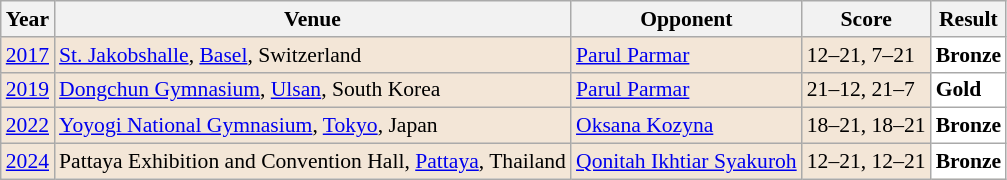<table class="sortable wikitable" style="font-size: 90%;">
<tr>
<th>Year</th>
<th>Venue</th>
<th>Opponent</th>
<th>Score</th>
<th>Result</th>
</tr>
<tr style="background:#F3E6D7">
<td align="center"><a href='#'>2017</a></td>
<td align="left"><a href='#'>St. Jakobshalle</a>, <a href='#'>Basel</a>, Switzerland</td>
<td align="left"> <a href='#'>Parul Parmar</a></td>
<td align="left">12–21, 7–21</td>
<td style="text-align:left; background:white"> <strong>Bronze</strong></td>
</tr>
<tr style="background:#F3E6D7">
<td align="center"><a href='#'>2019</a></td>
<td align="left"><a href='#'>Dongchun Gymnasium</a>, <a href='#'>Ulsan</a>, South Korea</td>
<td align="left"> <a href='#'>Parul Parmar</a></td>
<td align="left">21–12, 21–7</td>
<td style="text-align:left; background:white"> <strong>Gold</strong></td>
</tr>
<tr style="background:#F3E6D7">
<td align="center"><a href='#'>2022</a></td>
<td align="left"><a href='#'>Yoyogi National Gymnasium</a>, <a href='#'>Tokyo</a>, Japan</td>
<td align="left"> <a href='#'>Oksana Kozyna</a></td>
<td align="left">18–21, 18–21</td>
<td style="text-align:left; background:white"> <strong>Bronze</strong></td>
</tr>
<tr style="background:#F3E6D7">
<td align="center"><a href='#'>2024</a></td>
<td align="left">Pattaya Exhibition and Convention Hall, <a href='#'>Pattaya</a>, Thailand</td>
<td align="left"> <a href='#'>Qonitah Ikhtiar Syakuroh</a></td>
<td align="left">12–21, 12–21</td>
<td style="text-align:left; background:white"> <strong>Bronze</strong></td>
</tr>
</table>
